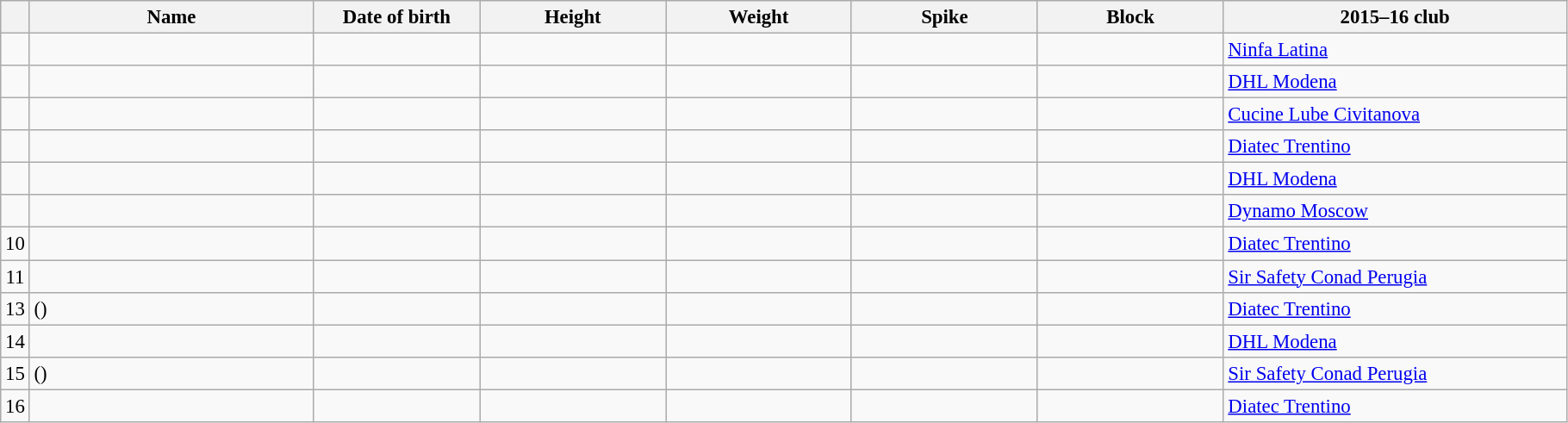<table class="wikitable sortable" style="font-size:95%; text-align:center;">
<tr>
<th></th>
<th style="width:14em">Name</th>
<th style="width:8em">Date of birth</th>
<th style="width:9em">Height</th>
<th style="width:9em">Weight</th>
<th style="width:9em">Spike</th>
<th style="width:9em">Block</th>
<th style="width:17em">2015–16 club</th>
</tr>
<tr>
<td></td>
<td align=left></td>
<td align=right></td>
<td></td>
<td></td>
<td></td>
<td></td>
<td align=left> <a href='#'>Ninfa Latina</a></td>
</tr>
<tr>
<td></td>
<td align=left></td>
<td align=right></td>
<td></td>
<td></td>
<td></td>
<td></td>
<td align=left> <a href='#'>DHL Modena</a></td>
</tr>
<tr>
<td></td>
<td align=left></td>
<td align=right></td>
<td></td>
<td></td>
<td></td>
<td></td>
<td align=left> <a href='#'>Cucine Lube Civitanova</a></td>
</tr>
<tr>
<td></td>
<td align=left></td>
<td align=right></td>
<td></td>
<td></td>
<td></td>
<td></td>
<td align=left> <a href='#'>Diatec Trentino</a></td>
</tr>
<tr>
<td></td>
<td align=left></td>
<td align=right></td>
<td></td>
<td></td>
<td></td>
<td></td>
<td align=left> <a href='#'>DHL Modena</a></td>
</tr>
<tr>
<td></td>
<td align=left></td>
<td align=right></td>
<td></td>
<td></td>
<td></td>
<td></td>
<td align=left> <a href='#'>Dynamo Moscow</a></td>
</tr>
<tr>
<td>10</td>
<td align=left></td>
<td align=right></td>
<td></td>
<td></td>
<td></td>
<td></td>
<td align=left> <a href='#'>Diatec Trentino</a></td>
</tr>
<tr>
<td>11</td>
<td align=left></td>
<td align=right></td>
<td></td>
<td></td>
<td></td>
<td></td>
<td align=left> <a href='#'>Sir Safety Conad Perugia</a></td>
</tr>
<tr>
<td>13</td>
<td align=left> ()</td>
<td align=right></td>
<td></td>
<td></td>
<td></td>
<td></td>
<td align=left> <a href='#'>Diatec Trentino</a></td>
</tr>
<tr>
<td>14</td>
<td align=left></td>
<td align=right></td>
<td></td>
<td></td>
<td></td>
<td></td>
<td align=left> <a href='#'>DHL Modena</a></td>
</tr>
<tr>
<td>15</td>
<td align=left> ()</td>
<td align=right></td>
<td></td>
<td></td>
<td></td>
<td></td>
<td align=left> <a href='#'>Sir Safety Conad Perugia</a></td>
</tr>
<tr>
<td>16</td>
<td align=left></td>
<td align=right></td>
<td></td>
<td></td>
<td></td>
<td></td>
<td align=left> <a href='#'>Diatec Trentino</a></td>
</tr>
</table>
